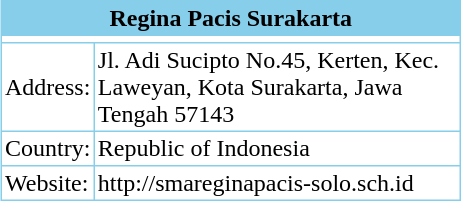<table cellpadding="2" style="float: right; width: 307px; background: #87CEEB; margin-left: 1em; border-spacing: 1px;">
<tr>
<th colspan="2" align="center"><strong>Regina Pacis Surakarta</strong></th>
</tr>
<tr>
<th colspan="2" align="center" bgcolor="#FFFFFF"></th>
</tr>
<tr>
<td bgcolor="#FFFFFF">Address:</td>
<td bgcolor="#FFFFFF">Jl. Adi Sucipto No.45, Kerten, Kec. Laweyan, Kota Surakarta, Jawa Tengah 57143</td>
</tr>
<tr>
<td bgcolor="#FFFFFF">Country:</td>
<td bgcolor="#FFFFFF">Republic of Indonesia</td>
</tr>
<tr>
<td bgcolor="#FFFFFF">Website:</td>
<td bgcolor="#FFFFFF">http://smareginapacis-solo.sch.id</td>
</tr>
</table>
